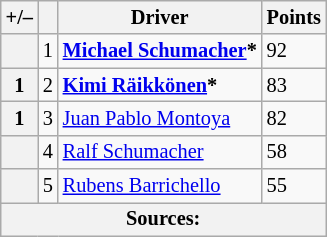<table class="wikitable" style="font-size: 85%;">
<tr>
<th scope="col">+/–</th>
<th scope="col"></th>
<th scope="col">Driver</th>
<th scope="col">Points</th>
</tr>
<tr>
<th scope="row"></th>
<td align="center">1</td>
<td> <strong><a href='#'>Michael Schumacher</a>*</strong></td>
<td>92</td>
</tr>
<tr>
<th scope="row"> 1</th>
<td align="center">2</td>
<td> <strong><a href='#'>Kimi Räikkönen</a>*</strong></td>
<td>83</td>
</tr>
<tr>
<th scope="row"> 1</th>
<td align="center">3</td>
<td> <a href='#'>Juan Pablo Montoya</a></td>
<td>82</td>
</tr>
<tr>
<th scope="row"></th>
<td align="center">4</td>
<td> <a href='#'>Ralf Schumacher</a></td>
<td>58</td>
</tr>
<tr>
<th scope="row"></th>
<td align="center">5</td>
<td> <a href='#'>Rubens Barrichello</a></td>
<td>55</td>
</tr>
<tr>
<th colspan=4>Sources:</th>
</tr>
</table>
